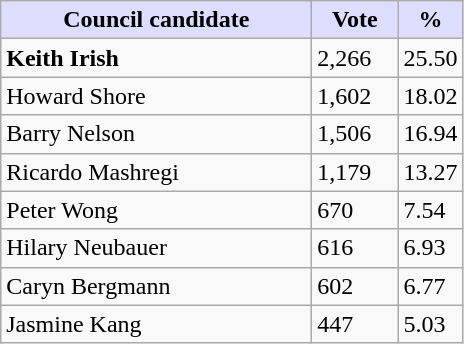<table class="wikitable">
<tr>
<th style="background:#ddf; width:200px;">Council candidate</th>
<th style="background:#ddf; width:50px;">Vote</th>
<th style="background:#ddf; width:30px;">%</th>
</tr>
<tr>
<td><strong>Keith Irish</strong></td>
<td>2,266</td>
<td>25.50</td>
</tr>
<tr>
<td>Howard Shore</td>
<td>1,602</td>
<td>18.02</td>
</tr>
<tr>
<td>Barry Nelson</td>
<td>1,506</td>
<td>16.94</td>
</tr>
<tr>
<td>Ricardo Mashregi</td>
<td>1,179</td>
<td>13.27</td>
</tr>
<tr>
<td>Peter Wong</td>
<td>670</td>
<td>7.54</td>
</tr>
<tr>
<td>Hilary Neubauer</td>
<td>616</td>
<td>6.93</td>
</tr>
<tr>
<td>Caryn Bergmann</td>
<td>602</td>
<td>6.77</td>
</tr>
<tr>
<td>Jasmine Kang</td>
<td>447</td>
<td>5.03</td>
</tr>
</table>
